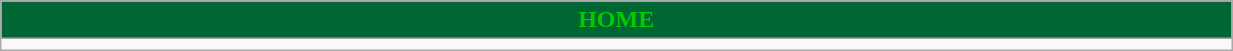<table class="wikitable collapsible collapsed" style="width:65%">
<tr>
<th colspan=6 ! style="color:#00cc00; background:#006633">HOME</th>
</tr>
<tr>
<td></td>
</tr>
</table>
